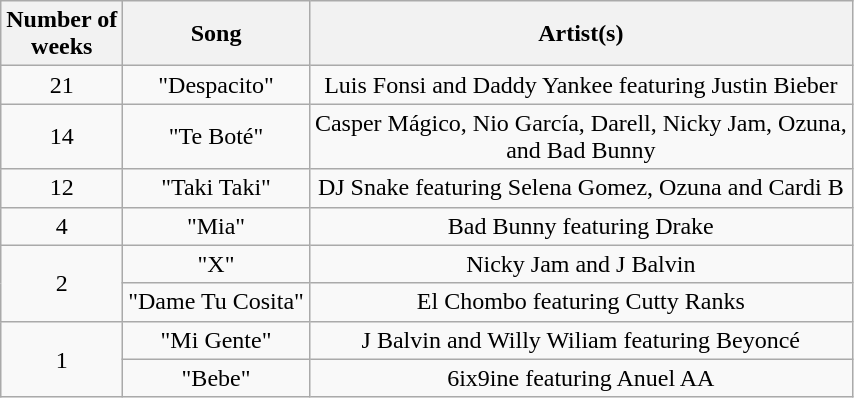<table class="wikitable" style="text-align: center;">
<tr>
<th>Number of<br>weeks</th>
<th>Song</th>
<th>Artist(s)</th>
</tr>
<tr>
<td>21</td>
<td>"Despacito"</td>
<td>Luis Fonsi and Daddy Yankee featuring Justin Bieber</td>
</tr>
<tr>
<td>14</td>
<td>"Te Boté"</td>
<td>Casper Mágico, Nio García, Darell, Nicky Jam, Ozuna, <br>and Bad Bunny</td>
</tr>
<tr>
<td>12</td>
<td>"Taki Taki"</td>
<td>DJ Snake featuring Selena Gomez, Ozuna and Cardi B</td>
</tr>
<tr>
<td>4</td>
<td>"Mia"</td>
<td>Bad Bunny featuring Drake</td>
</tr>
<tr>
<td rowspan="2">2</td>
<td>"X"</td>
<td>Nicky Jam and J Balvin</td>
</tr>
<tr>
<td>"Dame Tu Cosita"</td>
<td>El Chombo featuring Cutty Ranks</td>
</tr>
<tr>
<td rowspan="2">1</td>
<td>"Mi Gente"</td>
<td>J Balvin and Willy Wiliam featuring Beyoncé</td>
</tr>
<tr>
<td>"Bebe"</td>
<td>6ix9ine featuring Anuel AA</td>
</tr>
</table>
